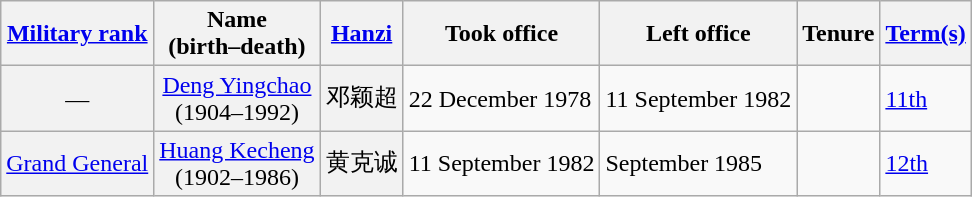<table class="wikitable">
<tr>
<th scope="col"><a href='#'>Military rank</a></th>
<th scope="col">Name<br>(birth–death)</th>
<th scope="col"><a href='#'>Hanzi</a></th>
<th scope="col">Took office</th>
<th scope="col">Left office</th>
<th scope="col">Tenure</th>
<th scope="col"><a href='#'>Term(s)</a></th>
</tr>
<tr>
<th align="center" scope="row" style="font-weight:normal;">—</th>
<th align="center" scope="row" style="font-weight:normal;"><a href='#'>Deng Yingchao</a><br>(1904–1992)</th>
<th align="center" scope="row" style="font-weight:normal;">邓颖超</th>
<td>22 December 1978</td>
<td>11 September 1982</td>
<td></td>
<td><a href='#'>11th</a></td>
</tr>
<tr>
<th align="center" scope="row" style="font-weight:normal;"><a href='#'>Grand General</a></th>
<th align="center" scope="row" style="font-weight:normal;"><a href='#'>Huang Kecheng</a><br>(1902–1986)</th>
<th align="center" scope="row" style="font-weight:normal;">黄克诚</th>
<td>11 September 1982</td>
<td>September 1985</td>
<td></td>
<td><a href='#'>12th</a></td>
</tr>
</table>
